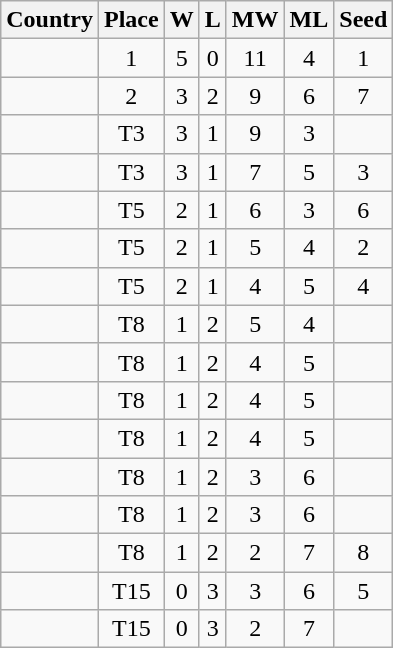<table class="wikitable sortable" style="text-align:center">
<tr>
<th>Country</th>
<th>Place</th>
<th>W</th>
<th>L</th>
<th>MW</th>
<th>ML</th>
<th>Seed</th>
</tr>
<tr>
<td align=left></td>
<td>1</td>
<td>5</td>
<td>0</td>
<td>11</td>
<td>4</td>
<td>1</td>
</tr>
<tr>
<td align=left></td>
<td>2</td>
<td>3</td>
<td>2</td>
<td>9</td>
<td>6</td>
<td>7</td>
</tr>
<tr>
<td align=left></td>
<td>T3</td>
<td>3</td>
<td>1</td>
<td>9</td>
<td>3</td>
<td></td>
</tr>
<tr>
<td align=left></td>
<td>T3</td>
<td>3</td>
<td>1</td>
<td>7</td>
<td>5</td>
<td>3</td>
</tr>
<tr>
<td align=left></td>
<td>T5</td>
<td>2</td>
<td>1</td>
<td>6</td>
<td>3</td>
<td>6</td>
</tr>
<tr>
<td align=left></td>
<td>T5</td>
<td>2</td>
<td>1</td>
<td>5</td>
<td>4</td>
<td>2</td>
</tr>
<tr>
<td align=left></td>
<td>T5</td>
<td>2</td>
<td>1</td>
<td>4</td>
<td>5</td>
<td>4</td>
</tr>
<tr>
<td align=left></td>
<td>T8</td>
<td>1</td>
<td>2</td>
<td>5</td>
<td>4</td>
<td></td>
</tr>
<tr>
<td align=left></td>
<td>T8</td>
<td>1</td>
<td>2</td>
<td>4</td>
<td>5</td>
<td></td>
</tr>
<tr>
<td align=left></td>
<td>T8</td>
<td>1</td>
<td>2</td>
<td>4</td>
<td>5</td>
<td></td>
</tr>
<tr>
<td align=left></td>
<td>T8</td>
<td>1</td>
<td>2</td>
<td>4</td>
<td>5</td>
<td></td>
</tr>
<tr>
<td align=left></td>
<td>T8</td>
<td>1</td>
<td>2</td>
<td>3</td>
<td>6</td>
<td></td>
</tr>
<tr>
<td align=left></td>
<td>T8</td>
<td>1</td>
<td>2</td>
<td>3</td>
<td>6</td>
<td></td>
</tr>
<tr>
<td align=left></td>
<td>T8</td>
<td>1</td>
<td>2</td>
<td>2</td>
<td>7</td>
<td>8</td>
</tr>
<tr>
<td align=left></td>
<td>T15</td>
<td>0</td>
<td>3</td>
<td>3</td>
<td>6</td>
<td>5</td>
</tr>
<tr>
<td align=left></td>
<td>T15</td>
<td>0</td>
<td>3</td>
<td>2</td>
<td>7</td>
<td></td>
</tr>
</table>
